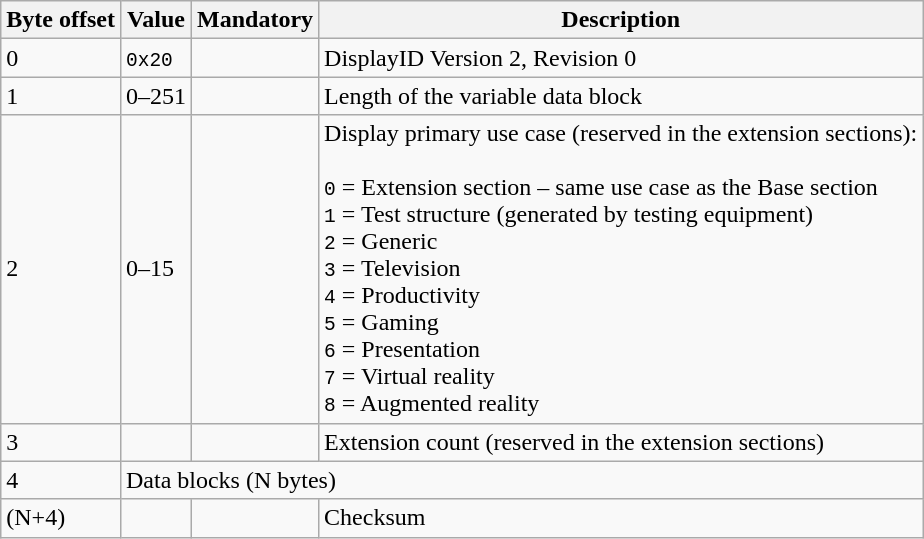<table class=wikitable>
<tr>
<th>Byte offset</th>
<th>Value</th>
<th>Mandatory</th>
<th>Description</th>
</tr>
<tr>
<td>0</td>
<td><code>0x20</code></td>
<td></td>
<td>DisplayID Version 2, Revision 0</td>
</tr>
<tr>
<td>1</td>
<td>0–251</td>
<td></td>
<td>Length of the variable data block</td>
</tr>
<tr>
<td>2</td>
<td>0–15</td>
<td></td>
<td>Display primary use case (reserved in the extension sections):<br><br><code>0</code> = Extension section – same use case as the Base section<br>
<code>1</code> = Test structure (generated by testing equipment)<br>
<code>2</code> = Generic<br>
<code>3</code> = Television <br>
<code>4</code> = Productivity<br>
<code>5</code> = Gaming<br>
<code>6</code> = Presentation<br>
<code>7</code> = Virtual reality<br>
<code>8</code> = Augmented reality</td>
</tr>
<tr>
<td>3</td>
<td></td>
<td></td>
<td>Extension count (reserved in the extension sections)</td>
</tr>
<tr>
<td>4</td>
<td colspan=3>Data blocks (N bytes)</td>
</tr>
<tr>
<td>(N+4)</td>
<td></td>
<td></td>
<td>Checksum</td>
</tr>
</table>
